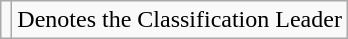<table class="wikitable">
<tr>
<td></td>
<td>Denotes the Classification Leader</td>
</tr>
</table>
